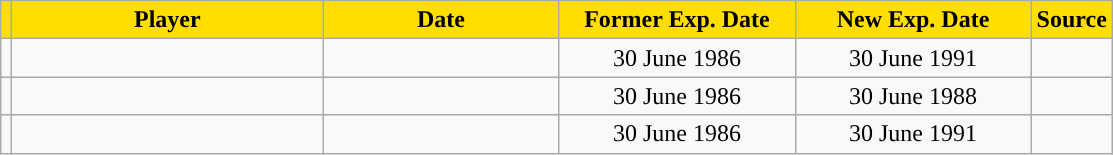<table class="wikitable sortable">
<tr>
<th style="background:#FFDE00"></th>
<th width=200 style="background:#FFDE00">Player</th>
<th width=150 style="background:#FFDE00">Date</th>
<th width=150 style="background:#FFDE00">Former Exp. Date</th>
<th width=150 style="background:#FFDE00">New Exp. Date</th>
<th style="background:#FFDE00">Source</th>
</tr>
<tr>
<td align=center></td>
<td></td>
<td align=center></td>
<td align=center>30 June 1986</td>
<td align=center>30 June 1991</td>
<td align=center></td>
</tr>
<tr>
<td align=center></td>
<td></td>
<td align=center></td>
<td align=center>30 June 1986</td>
<td align=center>30 June 1988</td>
<td align=center></td>
</tr>
<tr>
<td align=center></td>
<td></td>
<td align=center></td>
<td align=center>30 June 1986</td>
<td align=center>30 June 1991</td>
<td align=center></td>
</tr>
</table>
